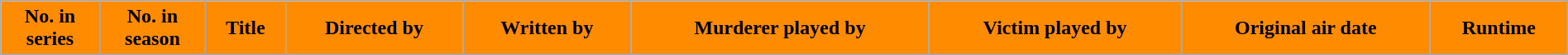<table class="wikitable plainrowheaders" style="width:100%">
<tr>
<th style="background:#FF8C00">No. in<br>series</th>
<th style="background:#FF8C00">No. in<br>season</th>
<th style="background:#FF8C00">Title</th>
<th style="background:#FF8C00">Directed by</th>
<th style="background:#FF8C00">Written by</th>
<th style="background:#FF8C00">Murderer played by</th>
<th style="background:#FF8C00">Victim played by</th>
<th style="background:#FF8C00">Original air date</th>
<th scope="col" style="background:#FF8C00">Runtime<br>


</th>
</tr>
</table>
